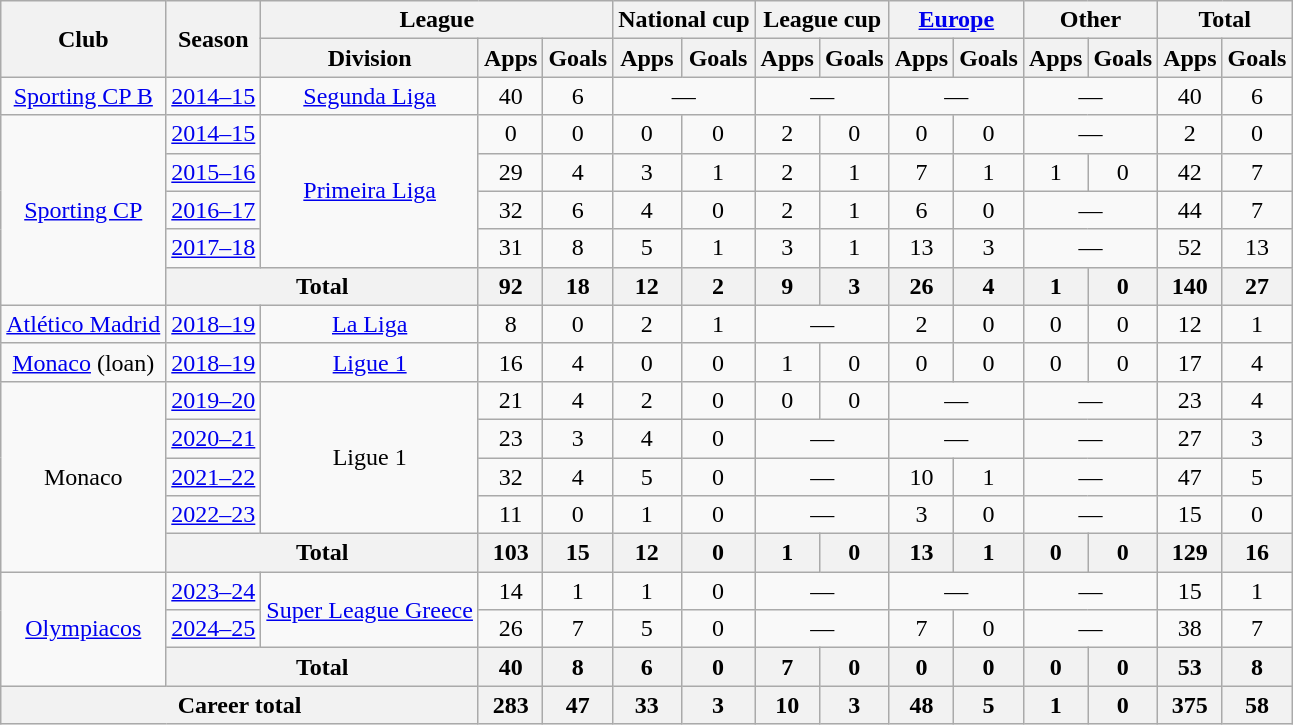<table class=wikitable style="text-align:center">
<tr>
<th rowspan="2">Club</th>
<th rowspan="2">Season</th>
<th colspan="3">League</th>
<th colspan="2">National cup</th>
<th colspan="2">League cup</th>
<th colspan="2"><a href='#'>Europe</a></th>
<th colspan="2">Other</th>
<th colspan="2">Total</th>
</tr>
<tr>
<th>Division</th>
<th>Apps</th>
<th>Goals</th>
<th>Apps</th>
<th>Goals</th>
<th>Apps</th>
<th>Goals</th>
<th>Apps</th>
<th>Goals</th>
<th>Apps</th>
<th>Goals</th>
<th>Apps</th>
<th>Goals</th>
</tr>
<tr>
<td><a href='#'>Sporting CP B</a></td>
<td><a href='#'>2014–15</a></td>
<td><a href='#'>Segunda Liga</a></td>
<td>40</td>
<td>6</td>
<td colspan="2">—</td>
<td colspan="2">—</td>
<td colspan="2">—</td>
<td colspan="2">—</td>
<td>40</td>
<td>6</td>
</tr>
<tr>
<td rowspan="5"><a href='#'>Sporting CP</a></td>
<td><a href='#'>2014–15</a></td>
<td rowspan="4"><a href='#'>Primeira Liga</a></td>
<td>0</td>
<td>0</td>
<td>0</td>
<td>0</td>
<td>2</td>
<td>0</td>
<td>0</td>
<td>0</td>
<td colspan="2">—</td>
<td>2</td>
<td>0</td>
</tr>
<tr>
<td><a href='#'>2015–16</a></td>
<td>29</td>
<td>4</td>
<td>3</td>
<td>1</td>
<td>2</td>
<td>1</td>
<td>7</td>
<td>1</td>
<td>1</td>
<td>0</td>
<td>42</td>
<td>7</td>
</tr>
<tr>
<td><a href='#'>2016–17</a></td>
<td>32</td>
<td>6</td>
<td>4</td>
<td>0</td>
<td>2</td>
<td>1</td>
<td>6</td>
<td>0</td>
<td colspan="2">—</td>
<td>44</td>
<td>7</td>
</tr>
<tr>
<td><a href='#'>2017–18</a></td>
<td>31</td>
<td>8</td>
<td>5</td>
<td>1</td>
<td>3</td>
<td>1</td>
<td>13</td>
<td>3</td>
<td colspan="2">—</td>
<td>52</td>
<td>13</td>
</tr>
<tr>
<th colspan="2">Total</th>
<th>92</th>
<th>18</th>
<th>12</th>
<th>2</th>
<th>9</th>
<th>3</th>
<th>26</th>
<th>4</th>
<th>1</th>
<th>0</th>
<th>140</th>
<th>27</th>
</tr>
<tr>
<td><a href='#'>Atlético Madrid</a></td>
<td><a href='#'>2018–19</a></td>
<td><a href='#'>La Liga</a></td>
<td>8</td>
<td>0</td>
<td>2</td>
<td>1</td>
<td colspan="2">—</td>
<td>2</td>
<td>0</td>
<td>0</td>
<td>0</td>
<td>12</td>
<td>1</td>
</tr>
<tr>
<td><a href='#'>Monaco</a> (loan)</td>
<td><a href='#'>2018–19</a></td>
<td><a href='#'>Ligue 1</a></td>
<td>16</td>
<td>4</td>
<td>0</td>
<td>0</td>
<td>1</td>
<td>0</td>
<td>0</td>
<td>0</td>
<td>0</td>
<td>0</td>
<td>17</td>
<td>4</td>
</tr>
<tr>
<td rowspan="5">Monaco</td>
<td><a href='#'>2019–20</a></td>
<td rowspan="4">Ligue 1</td>
<td>21</td>
<td>4</td>
<td>2</td>
<td>0</td>
<td>0</td>
<td>0</td>
<td colspan="2">—</td>
<td colspan="2">—</td>
<td>23</td>
<td>4</td>
</tr>
<tr>
<td><a href='#'>2020–21</a></td>
<td>23</td>
<td>3</td>
<td>4</td>
<td>0</td>
<td colspan="2">—</td>
<td colspan="2">—</td>
<td colspan="2">—</td>
<td>27</td>
<td>3</td>
</tr>
<tr>
<td><a href='#'>2021–22</a></td>
<td>32</td>
<td>4</td>
<td>5</td>
<td>0</td>
<td colspan="2">—</td>
<td>10</td>
<td>1</td>
<td colspan="2">—</td>
<td>47</td>
<td>5</td>
</tr>
<tr>
<td><a href='#'>2022–23</a></td>
<td>11</td>
<td>0</td>
<td>1</td>
<td>0</td>
<td colspan="2">—</td>
<td>3</td>
<td>0</td>
<td colspan="2">—</td>
<td>15</td>
<td>0</td>
</tr>
<tr>
<th colspan="2">Total</th>
<th>103</th>
<th>15</th>
<th>12</th>
<th>0</th>
<th>1</th>
<th>0</th>
<th>13</th>
<th>1</th>
<th>0</th>
<th>0</th>
<th>129</th>
<th>16</th>
</tr>
<tr>
<td rowspan="3"><a href='#'>Olympiacos</a></td>
<td><a href='#'>2023–24</a></td>
<td rowspan="2"><a href='#'>Super League Greece</a></td>
<td>14</td>
<td>1</td>
<td>1</td>
<td>0</td>
<td colspan="2">—</td>
<td colspan="2">—</td>
<td colspan="2">—</td>
<td>15</td>
<td>1</td>
</tr>
<tr>
<td><a href='#'>2024–25</a></td>
<td>26</td>
<td>7</td>
<td>5</td>
<td>0</td>
<td colspan="2">—</td>
<td>7</td>
<td>0</td>
<td colspan="2">—</td>
<td>38</td>
<td>7</td>
</tr>
<tr>
<th colspan="2">Total</th>
<th>40</th>
<th>8</th>
<th>6</th>
<th>0</th>
<th>7</th>
<th>0</th>
<th>0</th>
<th>0</th>
<th>0</th>
<th>0</th>
<th>53</th>
<th>8</th>
</tr>
<tr>
<th colspan="3">Career total</th>
<th>283</th>
<th>47</th>
<th>33</th>
<th>3</th>
<th>10</th>
<th>3</th>
<th>48</th>
<th>5</th>
<th>1</th>
<th>0</th>
<th>375</th>
<th>58</th>
</tr>
</table>
